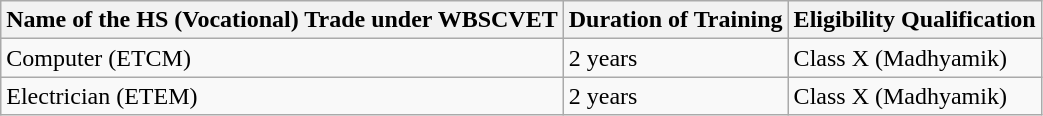<table class="wikitable sortable">
<tr>
<th>Name of the HS (Vocational) Trade under WBSCVET</th>
<th>Duration of Training</th>
<th>Eligibility Qualification</th>
</tr>
<tr>
<td>Computer (ETCM)</td>
<td>2 years</td>
<td>Class X (Madhyamik)</td>
</tr>
<tr>
<td>Electrician (ETEM)</td>
<td>2 years</td>
<td>Class X (Madhyamik)</td>
</tr>
</table>
